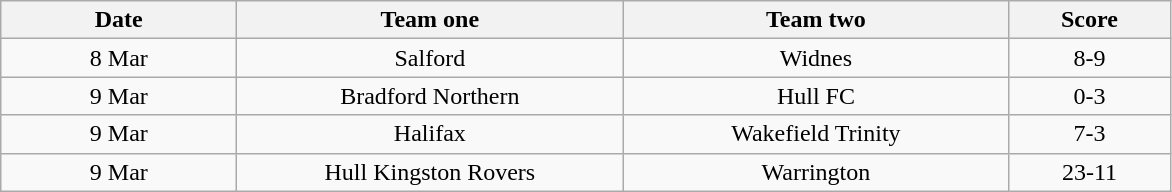<table class="wikitable" style="text-align: center">
<tr>
<th width=150>Date</th>
<th width=250>Team one</th>
<th width=250>Team two</th>
<th width=100>Score</th>
</tr>
<tr>
<td>8 Mar</td>
<td>Salford</td>
<td>Widnes</td>
<td>8-9</td>
</tr>
<tr>
<td>9 Mar</td>
<td>Bradford Northern</td>
<td>Hull FC</td>
<td>0-3</td>
</tr>
<tr>
<td>9 Mar</td>
<td>Halifax</td>
<td>Wakefield Trinity</td>
<td>7-3</td>
</tr>
<tr>
<td>9 Mar</td>
<td>Hull Kingston Rovers</td>
<td>Warrington</td>
<td>23-11</td>
</tr>
</table>
